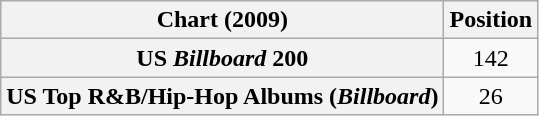<table class="wikitable plainrowheaders" style="text-align:center">
<tr>
<th>Chart (2009)</th>
<th>Position</th>
</tr>
<tr>
<th scope="row">US <em>Billboard</em> 200</th>
<td style="text-align:center">142</td>
</tr>
<tr>
<th scope="row">US Top R&B/Hip-Hop Albums (<em>Billboard</em>)</th>
<td style="text-align:center">26</td>
</tr>
</table>
